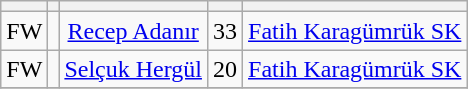<table class="wikitable sortable" style="text-align: center">
<tr>
<th></th>
<th></th>
<th></th>
<th></th>
<th></th>
</tr>
<tr>
<td>FW</td>
<td></td>
<td><a href='#'>Recep Adanır</a></td>
<td>33</td>
<td><a href='#'>Fatih Karagümrük SK</a></td>
</tr>
<tr>
<td>FW</td>
<td></td>
<td><a href='#'>Selçuk Hergül</a></td>
<td>20</td>
<td><a href='#'>Fatih Karagümrük SK</a></td>
</tr>
<tr>
</tr>
</table>
